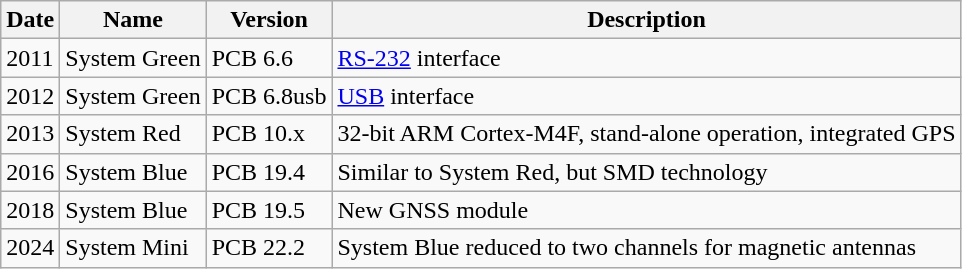<table class="mw-collapsible sortable wikitable">
<tr>
<th>Date</th>
<th>Name</th>
<th>Version</th>
<th>Description</th>
</tr>
<tr>
<td>2011</td>
<td>System Green</td>
<td>PCB 6.6</td>
<td><a href='#'>RS-232</a> interface</td>
</tr>
<tr>
<td>2012</td>
<td>System Green</td>
<td>PCB 6.8usb</td>
<td><a href='#'>USB</a> interface</td>
</tr>
<tr>
<td>2013</td>
<td>System Red</td>
<td>PCB 10.x</td>
<td>32-bit ARM Cortex-M4F, stand-alone operation, integrated GPS</td>
</tr>
<tr>
<td>2016</td>
<td>System Blue</td>
<td>PCB 19.4</td>
<td>Similar to System Red, but SMD technology</td>
</tr>
<tr>
<td>2018</td>
<td>System Blue</td>
<td>PCB 19.5</td>
<td>New GNSS module</td>
</tr>
<tr>
<td>2024</td>
<td>System Mini</td>
<td>PCB 22.2</td>
<td>System Blue reduced to two channels for magnetic antennas</td>
</tr>
</table>
